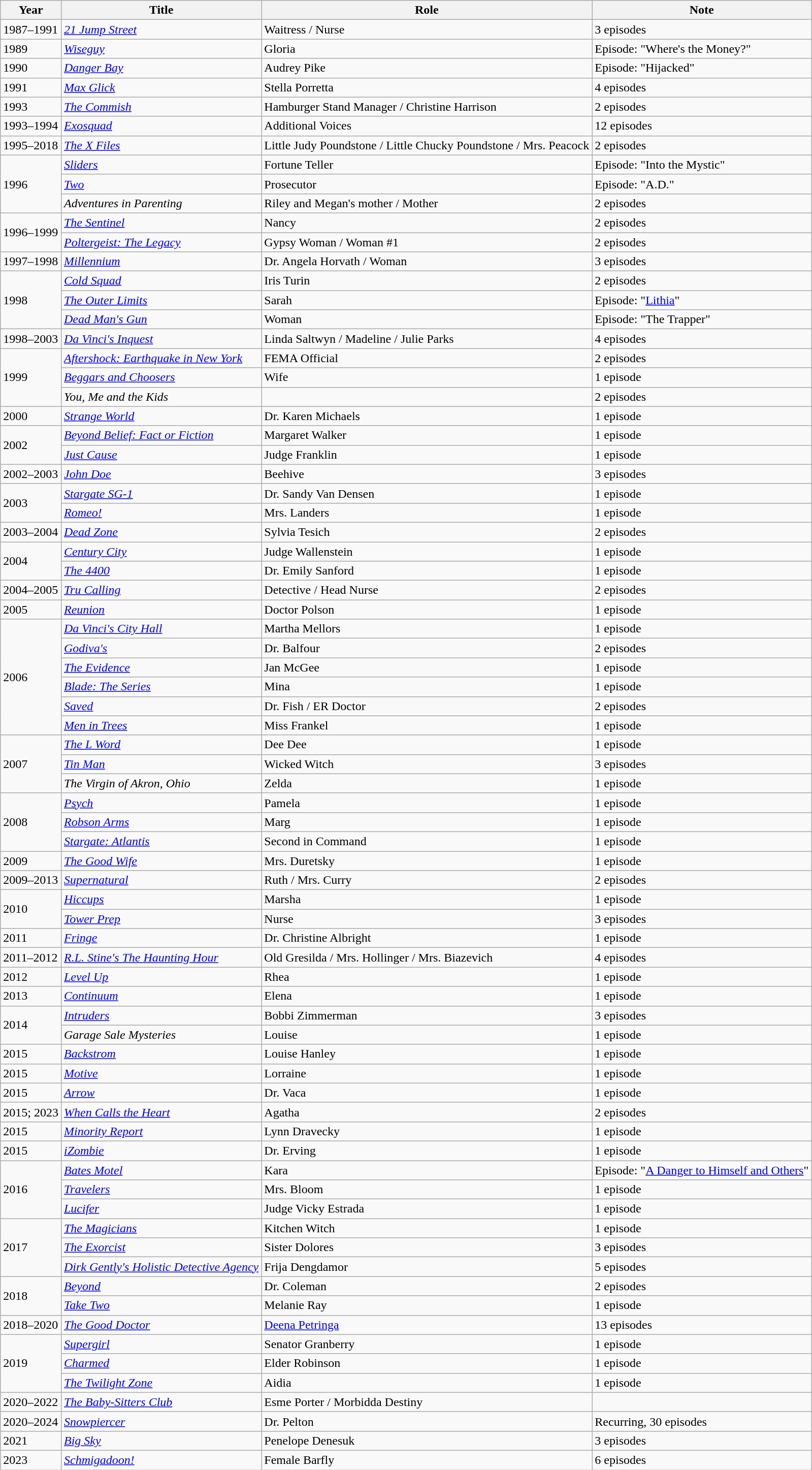<table class="wikitable">
<tr>
<th>Year</th>
<th>Title</th>
<th>Role</th>
<th>Note</th>
</tr>
<tr>
<td>1987–1991</td>
<td><em><a href='#'>21 Jump Street</a></em></td>
<td>Waitress / Nurse</td>
<td>3 episodes</td>
</tr>
<tr>
<td>1989</td>
<td><em><a href='#'>Wiseguy</a></em></td>
<td>Gloria</td>
<td>Episode: "Where's the Money?"</td>
</tr>
<tr>
<td>1990</td>
<td><em><a href='#'>Danger Bay</a></em></td>
<td>Audrey Pike</td>
<td>Episode: "Hijacked"</td>
</tr>
<tr>
<td>1991</td>
<td><em><a href='#'>Max Glick</a></em></td>
<td>Stella Porretta</td>
<td>4 episodes</td>
</tr>
<tr>
<td>1993</td>
<td><em><a href='#'>The Commish</a></em></td>
<td>Hamburger Stand Manager / Christine Harrison</td>
<td>2 episodes</td>
</tr>
<tr>
<td>1993–1994</td>
<td><em><a href='#'>Exosquad</a></em></td>
<td>Additional Voices</td>
<td>12 episodes</td>
</tr>
<tr>
<td>1995–2018</td>
<td><em><a href='#'>The X Files</a></em></td>
<td>Little Judy Poundstone / Little Chucky Poundstone / Mrs. Peacock</td>
<td>2 episodes</td>
</tr>
<tr>
<td rowspan="3">1996</td>
<td><em><a href='#'>Sliders</a></em></td>
<td>Fortune Teller</td>
<td>Episode: "Into the Mystic"</td>
</tr>
<tr>
<td><em><a href='#'>Two</a></em></td>
<td>Prosecutor</td>
<td>Episode: "A.D."</td>
</tr>
<tr>
<td><em>Adventures in Parenting</em></td>
<td>Riley and Megan's mother / Mother</td>
<td>2 episodes</td>
</tr>
<tr>
<td rowspan="2">1996–1999</td>
<td><em><a href='#'>The Sentinel</a></em></td>
<td>Nancy</td>
<td>2 episodes</td>
</tr>
<tr>
<td><em><a href='#'>Poltergeist: The Legacy</a></em></td>
<td>Gypsy Woman / Woman #1</td>
<td>2 episodes</td>
</tr>
<tr>
<td>1997–1998</td>
<td><em><a href='#'>Millennium</a></em></td>
<td>Dr. Angela Horvath / Woman</td>
<td>3 episodes</td>
</tr>
<tr>
<td rowspan="3">1998</td>
<td><em><a href='#'>Cold Squad</a></em></td>
<td>Iris Turin</td>
<td>2 episodes</td>
</tr>
<tr>
<td><em><a href='#'>The Outer Limits</a></em></td>
<td>Sarah</td>
<td>Episode: "<a href='#'>Lithia</a>"</td>
</tr>
<tr>
<td><em><a href='#'>Dead Man's Gun</a></em></td>
<td>Woman</td>
<td>Episode: "The Trapper"</td>
</tr>
<tr>
<td>1998–2003</td>
<td><em><a href='#'>Da Vinci's Inquest</a></em></td>
<td>Linda Saltwyn / Madeline / Julie Parks</td>
<td>4 episodes</td>
</tr>
<tr>
<td rowspan="3">1999</td>
<td><em><a href='#'>Aftershock: Earthquake in New York</a></em></td>
<td>FEMA Official</td>
<td>2 episodes</td>
</tr>
<tr>
<td><em><a href='#'>Beggars and Choosers</a></em></td>
<td>Wife</td>
<td>1 episode</td>
</tr>
<tr>
<td><em>You, Me and the Kids</em></td>
<td></td>
<td>2 episodes</td>
</tr>
<tr>
<td>2000</td>
<td><em><a href='#'>Strange World</a></em></td>
<td>Dr. Karen Michaels</td>
<td>1 episode</td>
</tr>
<tr>
<td rowspan="2">2002</td>
<td><em><a href='#'>Beyond Belief: Fact or Fiction</a></em></td>
<td>Margaret Walker</td>
<td>1 episode</td>
</tr>
<tr>
<td><em><a href='#'>Just Cause</a></em></td>
<td>Judge Franklin</td>
<td>1 episode</td>
</tr>
<tr>
<td>2002–2003</td>
<td><em><a href='#'>John Doe</a></em></td>
<td>Beehive</td>
<td>3 episodes</td>
</tr>
<tr>
<td rowspan="2">2003</td>
<td><em><a href='#'>Stargate SG-1</a></em></td>
<td>Dr. Sandy Van Densen</td>
<td>1 episode</td>
</tr>
<tr>
<td><em><a href='#'>Romeo!</a></em></td>
<td>Mrs. Landers</td>
<td>1 episode</td>
</tr>
<tr>
<td>2003–2004</td>
<td><em><a href='#'>Dead Zone</a></em></td>
<td>Sylvia Tesich</td>
<td>2 episodes</td>
</tr>
<tr>
<td rowspan="2">2004</td>
<td><em><a href='#'>Century City</a></em></td>
<td>Judge Wallenstein</td>
<td>1 episode</td>
</tr>
<tr>
<td><em><a href='#'>The 4400</a></em></td>
<td>Dr. Emily Sanford</td>
<td>1 episode</td>
</tr>
<tr>
<td>2004–2005</td>
<td><em><a href='#'>Tru Calling</a></em></td>
<td>Detective / Head Nurse</td>
<td>2 episodes</td>
</tr>
<tr>
<td>2005</td>
<td><em><a href='#'>Reunion</a></em></td>
<td>Doctor Polson</td>
<td>1 episode</td>
</tr>
<tr>
<td rowspan="6">2006</td>
<td><em><a href='#'>Da Vinci's City Hall</a></em></td>
<td>Martha Mellors</td>
<td>1 episode</td>
</tr>
<tr>
<td><em><a href='#'>Godiva's</a></em></td>
<td>Dr. Balfour</td>
<td>2 episodes</td>
</tr>
<tr>
<td><em><a href='#'>The Evidence</a></em></td>
<td>Jan McGee</td>
<td>1 episode</td>
</tr>
<tr>
<td><em><a href='#'>Blade: The Series</a></em></td>
<td>Mina</td>
<td>1 episode</td>
</tr>
<tr>
<td><a href='#'><em>Saved</em></a></td>
<td>Dr. Fish / ER Doctor</td>
<td>2 episodes</td>
</tr>
<tr>
<td><em><a href='#'>Men in Trees</a></em></td>
<td>Miss Frankel</td>
<td>1 episode</td>
</tr>
<tr>
<td rowspan="3">2007</td>
<td><em><a href='#'>The L Word</a></em></td>
<td>Dee Dee</td>
<td>1 episode</td>
</tr>
<tr>
<td><em><a href='#'>Tin Man</a></em></td>
<td>Wicked Witch</td>
<td>3 episodes</td>
</tr>
<tr>
<td><em>The Virgin of Akron, Ohio</em></td>
<td>Zelda</td>
<td>1 episode</td>
</tr>
<tr>
<td rowspan="3">2008</td>
<td><em><a href='#'>Psych</a></em></td>
<td>Pamela</td>
<td>1 episode</td>
</tr>
<tr>
<td><em><a href='#'>Robson Arms</a></em></td>
<td>Marg</td>
<td>1 episode</td>
</tr>
<tr>
<td><em><a href='#'>Stargate: Atlantis</a></em></td>
<td>Second in Command</td>
<td>1 episode</td>
</tr>
<tr>
<td>2009</td>
<td><em><a href='#'>The Good Wife</a></em></td>
<td>Mrs. Duretsky</td>
<td>1 episode</td>
</tr>
<tr>
<td>2009–2013</td>
<td><em><a href='#'>Supernatural</a></em></td>
<td>Ruth / Mrs. Curry</td>
<td>2 episodes</td>
</tr>
<tr>
<td rowspan="2">2010</td>
<td><em><a href='#'>Hiccups</a></em></td>
<td>Marsha</td>
<td>1 episode</td>
</tr>
<tr>
<td><em><a href='#'>Tower Prep</a></em></td>
<td>Nurse</td>
<td>3 episodes</td>
</tr>
<tr>
<td>2011</td>
<td><em><a href='#'>Fringe</a></em></td>
<td>Dr. Christine Albright</td>
<td>1 episode</td>
</tr>
<tr>
<td>2011–2012</td>
<td><em><a href='#'>R.L. Stine's The Haunting Hour</a></em></td>
<td>Old Gresilda / Mrs. Hollinger / Mrs. Biazevich</td>
<td>4 episodes</td>
</tr>
<tr>
<td>2012</td>
<td><em><a href='#'>Level Up</a></em></td>
<td>Rhea</td>
<td>1 episode</td>
</tr>
<tr>
<td>2013</td>
<td><em><a href='#'>Continuum</a></em></td>
<td>Elena</td>
<td>1 episode</td>
</tr>
<tr>
<td rowspan="2">2014</td>
<td><em><a href='#'>Intruders</a></em></td>
<td>Bobbi Zimmerman</td>
<td>3 episodes</td>
</tr>
<tr>
<td><em>Garage Sale Mysteries</em></td>
<td>Louise</td>
<td>1 episode</td>
</tr>
<tr>
<td>2015</td>
<td><em><a href='#'>Backstrom</a></em></td>
<td>Louise Hanley</td>
<td>1 episode</td>
</tr>
<tr>
<td>2015</td>
<td><em><a href='#'>Motive</a></em></td>
<td>Lorraine</td>
<td>1 episode</td>
</tr>
<tr>
<td>2015</td>
<td><em><a href='#'>Arrow</a></em></td>
<td>Dr. Vaca</td>
<td>1 episode</td>
</tr>
<tr>
<td>2015; 2023</td>
<td><em><a href='#'>When Calls the Heart</a></em></td>
<td>Agatha</td>
<td>2 episodes</td>
</tr>
<tr>
<td>2015</td>
<td><em><a href='#'>Minority Report</a></em></td>
<td>Lynn Dravecky</td>
<td>1 episode</td>
</tr>
<tr>
<td>2015</td>
<td><em><a href='#'>iZombie</a></em></td>
<td>Dr. Erving</td>
<td>1 episode</td>
</tr>
<tr>
<td rowspan="3">2016</td>
<td><em><a href='#'>Bates Motel</a></em></td>
<td>Kara</td>
<td>Episode: "<a href='#'>A Danger to Himself and Others</a>"</td>
</tr>
<tr>
<td><em><a href='#'>Travelers</a></em></td>
<td>Mrs. Bloom</td>
<td>1 episode</td>
</tr>
<tr>
<td><em><a href='#'>Lucifer</a></em></td>
<td>Judge Vicky Estrada</td>
<td>1 episode</td>
</tr>
<tr>
<td rowspan="3">2017</td>
<td><a href='#'><em>The Magicians</em></a></td>
<td>Kitchen Witch</td>
<td>1 episode</td>
</tr>
<tr>
<td><a href='#'><em>The Exorcist</em></a></td>
<td>Sister Dolores</td>
<td>3 episodes</td>
</tr>
<tr>
<td><em><a href='#'>Dirk Gently's Holistic Detective Agency</a></em></td>
<td>Frija Dengdamor</td>
<td>5 episodes</td>
</tr>
<tr>
<td rowspan="2">2018</td>
<td><em><a href='#'>Beyond</a></em></td>
<td>Dr. Coleman</td>
<td>2 episodes</td>
</tr>
<tr>
<td><em><a href='#'>Take Two</a></em></td>
<td>Melanie Ray</td>
<td>1 episode</td>
</tr>
<tr>
<td>2018–2020</td>
<td><em><a href='#'>The Good Doctor</a></em></td>
<td><a href='#'>Deena Petringa</a></td>
<td>13 episodes</td>
</tr>
<tr>
<td rowspan="3">2019</td>
<td><em><a href='#'>Supergirl</a></em></td>
<td>Senator Granberry</td>
<td>1 episode</td>
</tr>
<tr>
<td><em><a href='#'>Charmed</a></em></td>
<td>Elder Robinson</td>
<td>1 episode</td>
</tr>
<tr>
<td><em><a href='#'>The Twilight Zone</a></em></td>
<td>Aidia</td>
<td>1 episode</td>
</tr>
<tr>
<td>2020–2022</td>
<td><em><a href='#'>The Baby-Sitters Club</a></em></td>
<td>Esme Porter / Morbidda Destiny</td>
<td></td>
</tr>
<tr>
<td>2020–2024</td>
<td><em><a href='#'>Snowpiercer</a></em></td>
<td>Dr. Pelton</td>
<td>Recurring, 30 episodes</td>
</tr>
<tr>
<td>2021</td>
<td><em><a href='#'>Big Sky</a></em></td>
<td>Penelope Denesuk</td>
<td>3 episodes</td>
</tr>
<tr>
<td>2023</td>
<td><em><a href='#'>Schmigadoon!</a></em></td>
<td>Female Barfly</td>
<td>6 episodes</td>
</tr>
</table>
